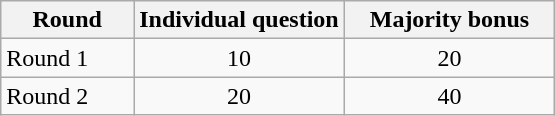<table class="wikitable">
<tr>
<th width="24%">Round</th>
<th width="38%">Individual question</th>
<th width="38%">Majority bonus</th>
</tr>
<tr>
<td>Round 1</td>
<td align="center">10</td>
<td align="center">20</td>
</tr>
<tr>
<td>Round 2</td>
<td align="center">20</td>
<td align="center">40</td>
</tr>
</table>
